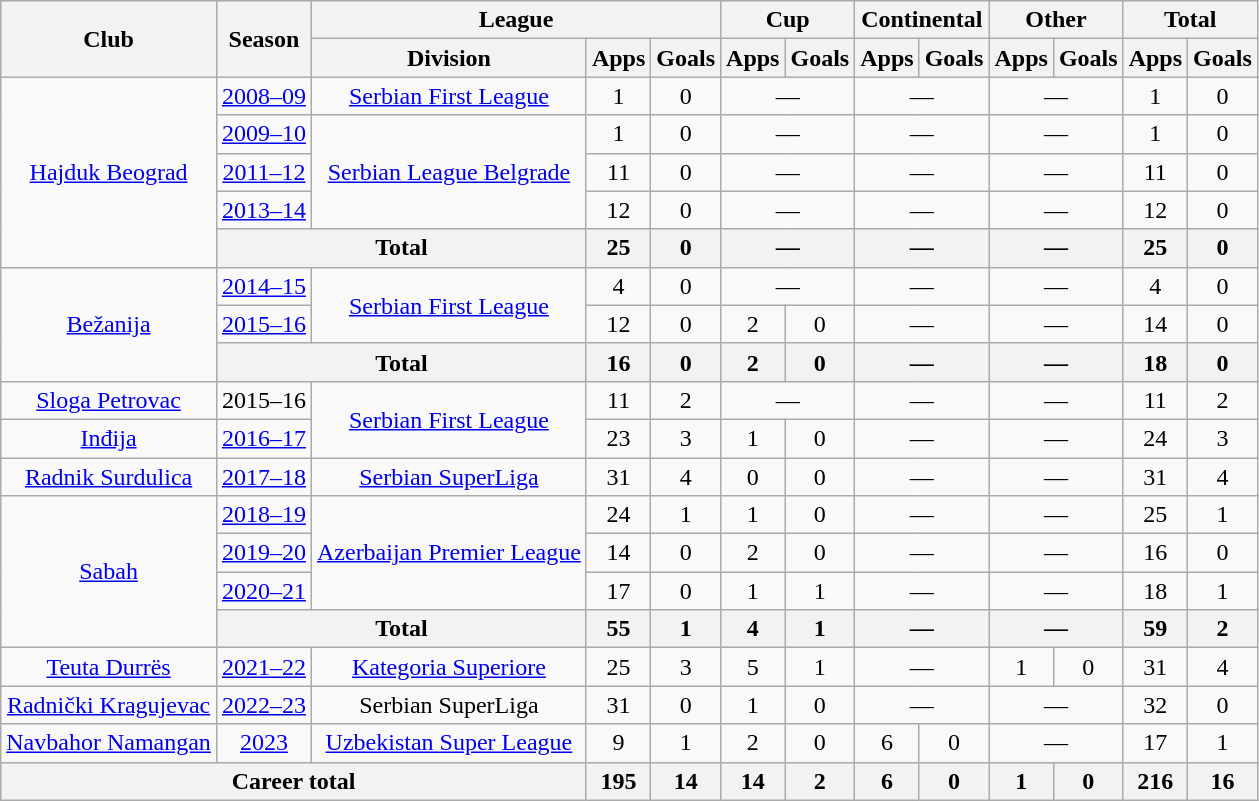<table class="wikitable" style="text-align:center">
<tr>
<th rowspan="2">Club</th>
<th rowspan="2">Season</th>
<th colspan="3">League</th>
<th colspan="2">Cup</th>
<th colspan="2">Continental</th>
<th colspan="2">Other</th>
<th colspan="2">Total</th>
</tr>
<tr>
<th>Division</th>
<th>Apps</th>
<th>Goals</th>
<th>Apps</th>
<th>Goals</th>
<th>Apps</th>
<th>Goals</th>
<th>Apps</th>
<th>Goals</th>
<th>Apps</th>
<th>Goals</th>
</tr>
<tr>
<td rowspan="5"><a href='#'>Hajduk Beograd</a></td>
<td><a href='#'>2008–09</a></td>
<td><a href='#'>Serbian First League</a></td>
<td>1</td>
<td>0</td>
<td colspan="2">—</td>
<td colspan="2">—</td>
<td colspan="2">—</td>
<td>1</td>
<td>0</td>
</tr>
<tr>
<td><a href='#'>2009–10</a></td>
<td rowspan=3><a href='#'>Serbian League Belgrade</a></td>
<td>1</td>
<td>0</td>
<td colspan="2">—</td>
<td colspan="2">—</td>
<td colspan="2">—</td>
<td>1</td>
<td>0</td>
</tr>
<tr>
<td><a href='#'>2011–12</a></td>
<td>11</td>
<td>0</td>
<td colspan="2">—</td>
<td colspan="2">—</td>
<td colspan="2">—</td>
<td>11</td>
<td>0</td>
</tr>
<tr>
<td><a href='#'>2013–14</a></td>
<td>12</td>
<td>0</td>
<td colspan="2">—</td>
<td colspan="2">—</td>
<td colspan="2">—</td>
<td>12</td>
<td>0</td>
</tr>
<tr>
<th colspan="2">Total</th>
<th>25</th>
<th>0</th>
<th colspan="2">—</th>
<th colspan="2">—</th>
<th colspan="2">—</th>
<th>25</th>
<th>0</th>
</tr>
<tr>
<td rowspan="3"><a href='#'>Bežanija</a></td>
<td><a href='#'>2014–15</a></td>
<td rowspan=2><a href='#'>Serbian First League</a></td>
<td>4</td>
<td>0</td>
<td colspan="2">—</td>
<td colspan="2">—</td>
<td colspan="2">—</td>
<td>4</td>
<td>0</td>
</tr>
<tr>
<td><a href='#'>2015–16</a></td>
<td>12</td>
<td>0</td>
<td>2</td>
<td>0</td>
<td colspan="2">—</td>
<td colspan="2">—</td>
<td>14</td>
<td>0</td>
</tr>
<tr>
<th colspan="2">Total</th>
<th>16</th>
<th>0</th>
<th>2</th>
<th>0</th>
<th colspan="2">—</th>
<th colspan="2">—</th>
<th>18</th>
<th>0</th>
</tr>
<tr>
<td><a href='#'>Sloga Petrovac</a></td>
<td>2015–16</td>
<td rowspan=2><a href='#'>Serbian First League</a></td>
<td>11</td>
<td>2</td>
<td colspan="2">—</td>
<td colspan="2">—</td>
<td colspan="2">—</td>
<td>11</td>
<td>2</td>
</tr>
<tr>
<td><a href='#'>Inđija</a></td>
<td><a href='#'>2016–17</a></td>
<td>23</td>
<td>3</td>
<td>1</td>
<td>0</td>
<td colspan="2">—</td>
<td colspan="2">—</td>
<td>24</td>
<td>3</td>
</tr>
<tr>
<td><a href='#'>Radnik Surdulica</a></td>
<td><a href='#'>2017–18</a></td>
<td><a href='#'>Serbian SuperLiga</a></td>
<td>31</td>
<td>4</td>
<td>0</td>
<td>0</td>
<td colspan="2">—</td>
<td colspan="2">—</td>
<td>31</td>
<td>4</td>
</tr>
<tr>
<td rowspan="4"><a href='#'>Sabah</a></td>
<td><a href='#'>2018–19</a></td>
<td rowspan="3"><a href='#'>Azerbaijan Premier League</a></td>
<td>24</td>
<td>1</td>
<td>1</td>
<td>0</td>
<td colspan="2">—</td>
<td colspan="2">—</td>
<td>25</td>
<td>1</td>
</tr>
<tr>
<td><a href='#'>2019–20</a></td>
<td>14</td>
<td>0</td>
<td>2</td>
<td>0</td>
<td colspan="2">—</td>
<td colspan="2">—</td>
<td>16</td>
<td>0</td>
</tr>
<tr>
<td><a href='#'>2020–21</a></td>
<td>17</td>
<td>0</td>
<td>1</td>
<td>1</td>
<td colspan="2">—</td>
<td colspan="2">—</td>
<td>18</td>
<td>1</td>
</tr>
<tr>
<th colspan="2">Total</th>
<th>55</th>
<th>1</th>
<th>4</th>
<th>1</th>
<th colspan="2">—</th>
<th colspan="2">—</th>
<th>59</th>
<th>2</th>
</tr>
<tr>
<td><a href='#'>Teuta Durrës</a></td>
<td><a href='#'>2021–22</a></td>
<td><a href='#'>Kategoria Superiore</a></td>
<td>25</td>
<td>3</td>
<td>5</td>
<td>1</td>
<td colspan="2">—</td>
<td>1</td>
<td>0</td>
<td>31</td>
<td>4</td>
</tr>
<tr>
<td><a href='#'>Radnički Kragujevac</a></td>
<td><a href='#'>2022–23</a></td>
<td>Serbian SuperLiga</td>
<td>31</td>
<td>0</td>
<td>1</td>
<td>0</td>
<td colspan="2">—</td>
<td colspan="2">—</td>
<td>32</td>
<td>0</td>
</tr>
<tr>
<td><a href='#'>Navbahor Namangan</a></td>
<td><a href='#'>2023</a></td>
<td><a href='#'>Uzbekistan Super League</a></td>
<td>9</td>
<td>1</td>
<td>2</td>
<td>0</td>
<td>6</td>
<td>0</td>
<td colspan="2">—</td>
<td>17</td>
<td>1</td>
</tr>
<tr>
<th colspan="3">Career total</th>
<th>195</th>
<th>14</th>
<th>14</th>
<th>2</th>
<th>6</th>
<th>0</th>
<th>1</th>
<th>0</th>
<th>216</th>
<th>16</th>
</tr>
</table>
